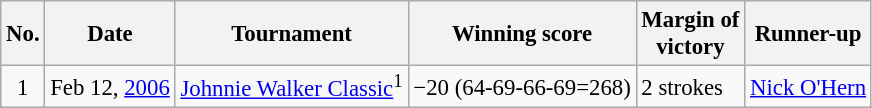<table class="wikitable" style="font-size:95%;">
<tr>
<th>No.</th>
<th>Date</th>
<th>Tournament</th>
<th>Winning score</th>
<th>Margin of<br>victory</th>
<th>Runner-up</th>
</tr>
<tr>
<td align=center>1</td>
<td align=right>Feb 12, <a href='#'>2006</a></td>
<td><a href='#'>Johnnie Walker Classic</a><sup>1</sup></td>
<td>−20 (64-69-66-69=268)</td>
<td>2 strokes</td>
<td> <a href='#'>Nick O'Hern</a></td>
</tr>
</table>
